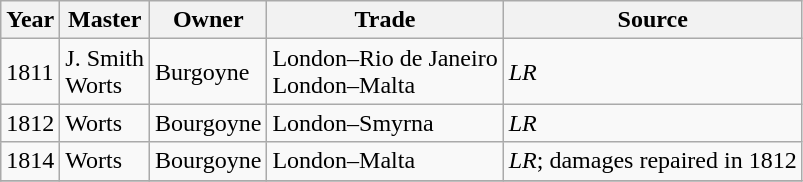<table class="sortable wikitable">
<tr>
<th>Year</th>
<th>Master</th>
<th>Owner</th>
<th>Trade</th>
<th>Source</th>
</tr>
<tr>
<td>1811</td>
<td>J. Smith<br>Worts</td>
<td>Burgoyne</td>
<td>London–Rio de Janeiro<br>London–Malta</td>
<td><em>LR</em></td>
</tr>
<tr>
<td>1812</td>
<td>Worts</td>
<td>Bourgoyne</td>
<td>London–Smyrna</td>
<td><em>LR</em></td>
</tr>
<tr>
<td>1814</td>
<td>Worts</td>
<td>Bourgoyne</td>
<td>London–Malta</td>
<td><em>LR</em>; damages repaired in 1812</td>
</tr>
<tr>
</tr>
</table>
